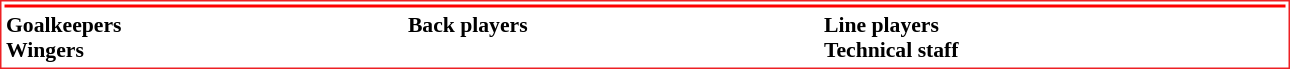<table class="toccolours" style="border: #ED2024 solid 1px; background: #FFFFFF; font-size: 95%; width:860px">
<tr>
<th colspan=5 style="background-color:#ff0000;"></th>
</tr>
<tr>
<td style="font-size: 95%;" valign="top"><strong>Goalkeepers</strong><br><strong>Wingers</strong></td>
<td style="font-size: 95%;" valign="top"><strong>Back players</strong><br></td>
<td style="font-size: 95%;" valign="top"><strong>Line players</strong><br><strong>Technical staff</strong></td>
</tr>
</table>
